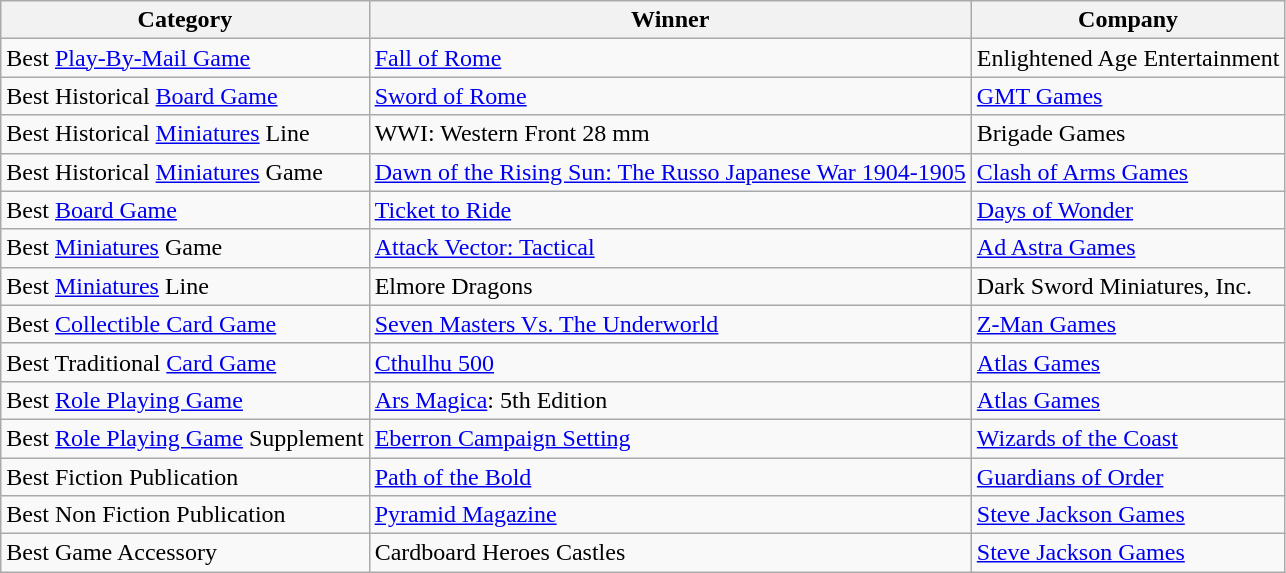<table class="wikitable">
<tr>
<th>Category</th>
<th>Winner</th>
<th>Company</th>
</tr>
<tr>
<td>Best <a href='#'>Play-By-Mail Game</a></td>
<td><a href='#'>Fall of Rome</a></td>
<td>Enlightened Age Entertainment</td>
</tr>
<tr>
<td>Best Historical <a href='#'>Board Game</a></td>
<td><a href='#'>Sword of Rome</a></td>
<td><a href='#'>GMT Games</a></td>
</tr>
<tr>
<td>Best Historical <a href='#'>Miniatures</a> Line</td>
<td>WWI: Western Front 28 mm</td>
<td>Brigade Games</td>
</tr>
<tr>
<td>Best Historical <a href='#'>Miniatures</a> Game</td>
<td><a href='#'>Dawn of the Rising Sun: The Russo Japanese War 1904-1905</a></td>
<td><a href='#'>Clash of Arms Games</a></td>
</tr>
<tr>
<td>Best <a href='#'>Board Game</a></td>
<td><a href='#'>Ticket to Ride</a></td>
<td><a href='#'>Days of Wonder</a></td>
</tr>
<tr>
<td>Best <a href='#'>Miniatures</a> Game</td>
<td><a href='#'>Attack Vector: Tactical</a></td>
<td><a href='#'>Ad Astra Games</a></td>
</tr>
<tr>
<td>Best <a href='#'>Miniatures</a> Line</td>
<td>Elmore Dragons</td>
<td>Dark Sword Miniatures, Inc.</td>
</tr>
<tr>
<td>Best <a href='#'>Collectible Card Game</a></td>
<td><a href='#'>Seven Masters Vs. The Underworld</a></td>
<td><a href='#'>Z-Man Games</a></td>
</tr>
<tr>
<td>Best Traditional <a href='#'>Card Game</a></td>
<td><a href='#'>Cthulhu 500</a></td>
<td><a href='#'>Atlas Games</a></td>
</tr>
<tr>
<td>Best <a href='#'>Role Playing Game</a></td>
<td><a href='#'>Ars Magica</a>: 5th Edition</td>
<td><a href='#'>Atlas Games</a></td>
</tr>
<tr>
<td>Best <a href='#'>Role Playing Game</a> Supplement</td>
<td><a href='#'>Eberron Campaign Setting</a></td>
<td><a href='#'>Wizards of the Coast</a></td>
</tr>
<tr>
<td>Best Fiction Publication</td>
<td><a href='#'>Path of the Bold</a></td>
<td><a href='#'>Guardians of Order</a></td>
</tr>
<tr>
<td>Best Non Fiction Publication</td>
<td><a href='#'>Pyramid Magazine</a></td>
<td><a href='#'>Steve Jackson Games</a></td>
</tr>
<tr>
<td>Best Game Accessory</td>
<td>Cardboard Heroes Castles</td>
<td><a href='#'>Steve Jackson Games</a></td>
</tr>
</table>
